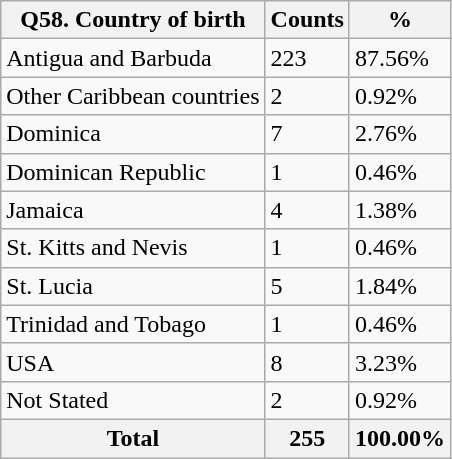<table class="wikitable sortable">
<tr>
<th>Q58. Country of birth</th>
<th>Counts</th>
<th>%</th>
</tr>
<tr>
<td>Antigua and Barbuda</td>
<td>223</td>
<td>87.56%</td>
</tr>
<tr>
<td>Other Caribbean countries</td>
<td>2</td>
<td>0.92%</td>
</tr>
<tr>
<td>Dominica</td>
<td>7</td>
<td>2.76%</td>
</tr>
<tr>
<td>Dominican Republic</td>
<td>1</td>
<td>0.46%</td>
</tr>
<tr>
<td>Jamaica</td>
<td>4</td>
<td>1.38%</td>
</tr>
<tr>
<td>St. Kitts and Nevis</td>
<td>1</td>
<td>0.46%</td>
</tr>
<tr>
<td>St. Lucia</td>
<td>5</td>
<td>1.84%</td>
</tr>
<tr>
<td>Trinidad and Tobago</td>
<td>1</td>
<td>0.46%</td>
</tr>
<tr>
<td>USA</td>
<td>8</td>
<td>3.23%</td>
</tr>
<tr>
<td>Not Stated</td>
<td>2</td>
<td>0.92%</td>
</tr>
<tr>
<th>Total</th>
<th>255</th>
<th>100.00%</th>
</tr>
</table>
